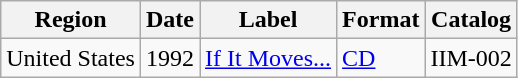<table class="wikitable">
<tr>
<th>Region</th>
<th>Date</th>
<th>Label</th>
<th>Format</th>
<th>Catalog</th>
</tr>
<tr>
<td>United States</td>
<td>1992</td>
<td><a href='#'>If It Moves...</a></td>
<td><a href='#'>CD</a></td>
<td>IIM-002</td>
</tr>
</table>
